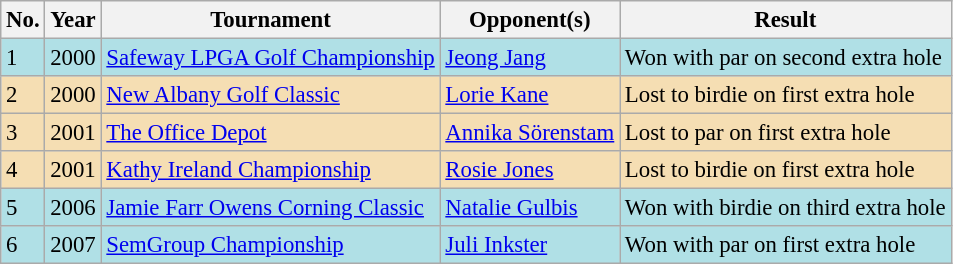<table class="wikitable" style="font-size:95%;">
<tr>
<th>No.</th>
<th>Year</th>
<th>Tournament</th>
<th>Opponent(s)</th>
<th>Result</th>
</tr>
<tr style="background:#B0E0E6;">
<td>1</td>
<td>2000</td>
<td><a href='#'>Safeway LPGA Golf Championship</a></td>
<td> <a href='#'>Jeong Jang</a></td>
<td>Won with par on second extra hole</td>
</tr>
<tr style="background:#F5DEB3;">
<td>2</td>
<td>2000</td>
<td><a href='#'>New Albany Golf Classic</a></td>
<td> <a href='#'>Lorie Kane</a></td>
<td>Lost to birdie on first extra hole</td>
</tr>
<tr style="background:#F5DEB3;">
<td>3</td>
<td>2001</td>
<td><a href='#'>The Office Depot</a></td>
<td> <a href='#'>Annika Sörenstam</a></td>
<td>Lost to par on first extra hole</td>
</tr>
<tr style="background:#F5DEB3;">
<td>4</td>
<td>2001</td>
<td><a href='#'>Kathy Ireland Championship</a></td>
<td> <a href='#'>Rosie Jones</a></td>
<td>Lost to birdie on first extra hole</td>
</tr>
<tr style="background:#B0E0E6;">
<td>5</td>
<td>2006</td>
<td><a href='#'>Jamie Farr Owens Corning Classic</a></td>
<td> <a href='#'>Natalie Gulbis</a></td>
<td>Won with birdie on third extra hole</td>
</tr>
<tr style="background:#B0E0E6;">
<td>6</td>
<td>2007</td>
<td><a href='#'>SemGroup Championship</a></td>
<td> <a href='#'>Juli Inkster</a></td>
<td>Won with par on first extra hole</td>
</tr>
</table>
